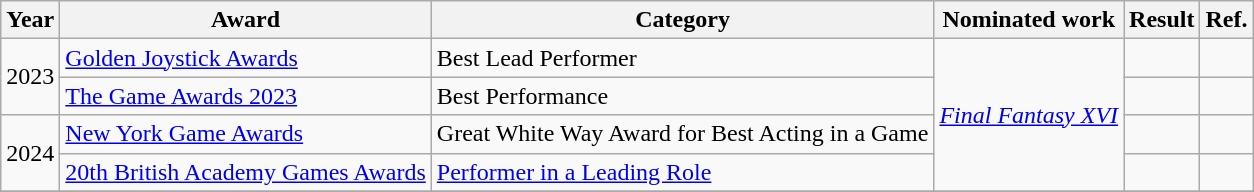<table class=wikitable>
<tr>
<th scope="col">Year</th>
<th scope="col">Award</th>
<th scope="col">Category</th>
<th scope="col">Nominated work</th>
<th scope="col">Result</th>
<th>Ref.</th>
</tr>
<tr>
<td rowspan="2">2023</td>
<td><a href='#'>Golden Joystick Awards</a></td>
<td>Best Lead Performer</td>
<td rowspan="4"><em><a href='#'>Final Fantasy XVI</a></em></td>
<td></td>
<td></td>
</tr>
<tr>
<td><a href='#'>The Game Awards 2023</a></td>
<td>Best Performance</td>
<td></td>
<td></td>
</tr>
<tr>
<td rowspan="2">2024</td>
<td><a href='#'>New York Game Awards</a></td>
<td>Great White Way Award for Best Acting in a Game</td>
<td></td>
<td></td>
</tr>
<tr>
<td><a href='#'>20th British Academy Games Awards</a></td>
<td><a href='#'>Performer in a Leading Role</a></td>
<td></td>
<td></td>
</tr>
<tr>
</tr>
</table>
